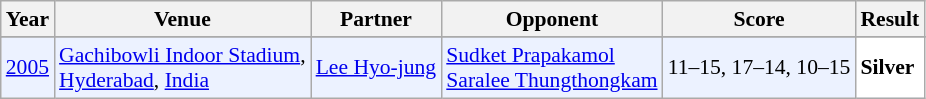<table class="sortable wikitable" style="font-size: 90%;">
<tr>
<th>Year</th>
<th>Venue</th>
<th>Partner</th>
<th>Opponent</th>
<th>Score</th>
<th>Result</th>
</tr>
<tr>
</tr>
<tr style="background:#ECF2FF">
<td align="center"><a href='#'>2005</a></td>
<td><a href='#'>Gachibowli Indoor Stadium</a>,<br><a href='#'>Hyderabad</a>, <a href='#'>India</a></td>
<td> <a href='#'>Lee Hyo-jung</a></td>
<td> <a href='#'>Sudket Prapakamol</a><br> <a href='#'>Saralee Thungthongkam</a></td>
<td>11–15, 17–14, 10–15</td>
<td bgcolor="#FFFFFF"> <strong>Silver</strong></td>
</tr>
</table>
